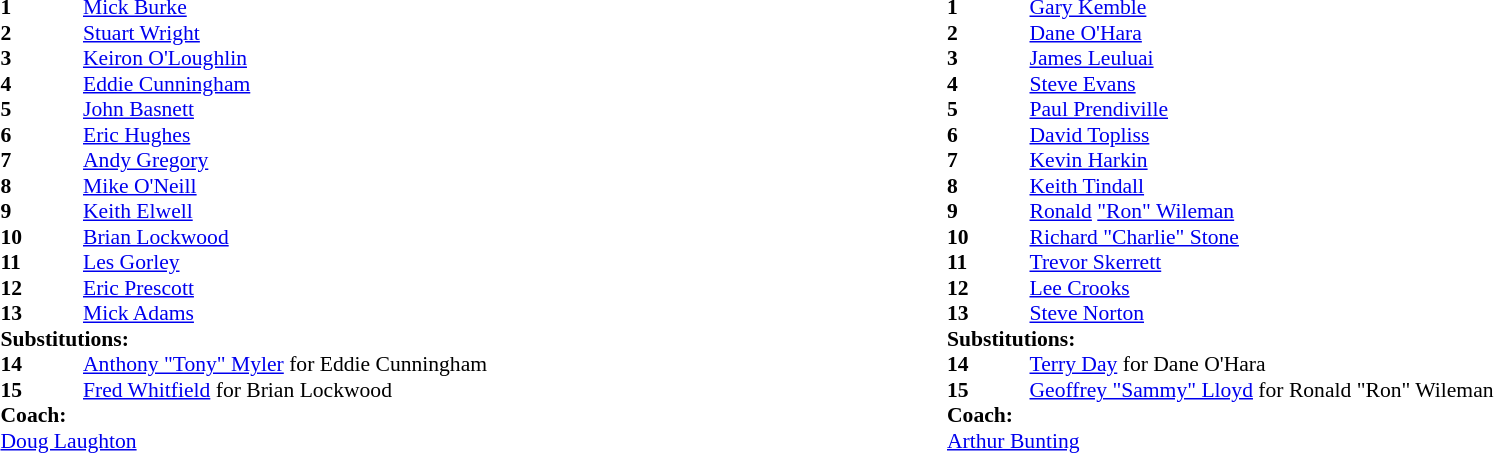<table width="100%">
<tr>
<td valign="top" width="50%"><br><table style="font-size: 90%" cellspacing="0" cellpadding="0">
<tr>
<th width="55"></th>
</tr>
<tr>
<td><strong>1</strong></td>
<td><a href='#'>Mick Burke</a></td>
</tr>
<tr>
<td><strong>2</strong></td>
<td><a href='#'>Stuart Wright</a></td>
</tr>
<tr>
<td><strong>3</strong></td>
<td><a href='#'>Keiron O'Loughlin</a></td>
</tr>
<tr>
<td><strong>4</strong></td>
<td><a href='#'>Eddie Cunningham</a></td>
</tr>
<tr>
<td><strong>5</strong></td>
<td><a href='#'>John Basnett</a></td>
</tr>
<tr>
<td><strong>6</strong></td>
<td><a href='#'>Eric Hughes</a></td>
</tr>
<tr>
<td><strong>7</strong></td>
<td><a href='#'>Andy Gregory</a></td>
</tr>
<tr>
<td><strong>8</strong></td>
<td><a href='#'>Mike O'Neill</a></td>
</tr>
<tr>
<td><strong>9</strong></td>
<td><a href='#'>Keith Elwell</a></td>
</tr>
<tr>
<td><strong>10</strong></td>
<td><a href='#'>Brian Lockwood</a></td>
</tr>
<tr>
<td><strong>11</strong></td>
<td><a href='#'>Les Gorley</a></td>
</tr>
<tr>
<td><strong>12</strong></td>
<td><a href='#'>Eric Prescott</a></td>
</tr>
<tr>
<td><strong>13</strong></td>
<td><a href='#'>Mick Adams</a></td>
</tr>
<tr>
<td colspan=3><strong>Substitutions:</strong></td>
</tr>
<tr>
<td><strong>14</strong></td>
<td><a href='#'>Anthony "Tony" Myler</a> for Eddie Cunningham</td>
</tr>
<tr>
<td><strong>15</strong></td>
<td><a href='#'>Fred Whitfield</a> for Brian Lockwood</td>
</tr>
<tr>
<td colspan=3><strong>Coach:</strong></td>
</tr>
<tr>
<td colspan="4"><a href='#'>Doug Laughton</a></td>
</tr>
</table>
</td>
<td valign="top" width="50%"><br><table style="font-size: 90%" cellspacing="0" cellpadding="0">
<tr>
<th width="55"></th>
</tr>
<tr>
<td><strong>1</strong></td>
<td><a href='#'>Gary Kemble</a></td>
</tr>
<tr>
<td><strong>2</strong></td>
<td><a href='#'>Dane O'Hara</a></td>
</tr>
<tr>
<td><strong>3</strong></td>
<td><a href='#'>James Leuluai</a></td>
</tr>
<tr>
<td><strong>4</strong></td>
<td><a href='#'>Steve Evans</a></td>
</tr>
<tr>
<td><strong>5</strong></td>
<td><a href='#'>Paul Prendiville</a></td>
</tr>
<tr>
<td><strong>6</strong></td>
<td><a href='#'>David Topliss</a></td>
</tr>
<tr>
<td><strong>7</strong></td>
<td><a href='#'>Kevin Harkin</a></td>
</tr>
<tr>
<td><strong>8</strong></td>
<td><a href='#'>Keith Tindall</a></td>
</tr>
<tr>
<td><strong>9</strong></td>
<td><a href='#'>Ronald</a> <a href='#'>"Ron" Wileman</a></td>
</tr>
<tr>
<td><strong>10</strong></td>
<td><a href='#'>Richard "Charlie" Stone</a></td>
</tr>
<tr>
<td><strong>11</strong></td>
<td><a href='#'>Trevor Skerrett</a></td>
</tr>
<tr>
<td><strong>12</strong></td>
<td><a href='#'>Lee Crooks</a></td>
</tr>
<tr>
<td><strong>13</strong></td>
<td><a href='#'>Steve Norton</a></td>
</tr>
<tr>
<td colspan=3><strong>Substitutions:</strong></td>
</tr>
<tr>
<td><strong>14</strong></td>
<td><a href='#'>Terry Day</a> for Dane O'Hara</td>
</tr>
<tr>
<td><strong>15</strong></td>
<td><a href='#'>Geoffrey "Sammy" Lloyd</a> for Ronald "Ron" Wileman</td>
</tr>
<tr>
<td colspan=3><strong>Coach:</strong></td>
</tr>
<tr>
<td colspan="4"><a href='#'>Arthur Bunting</a></td>
</tr>
</table>
</td>
</tr>
</table>
